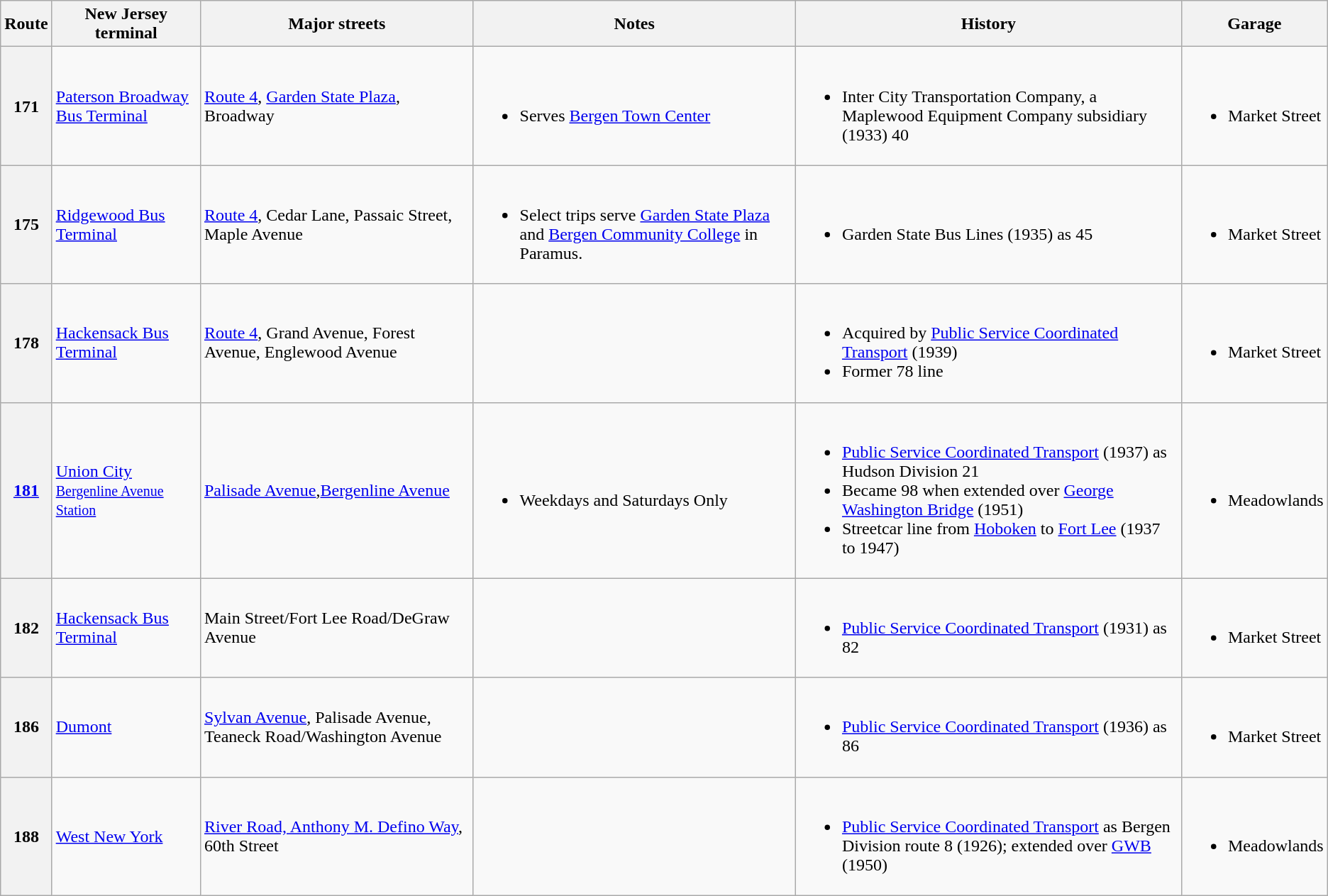<table class=wikitable>
<tr>
<th>Route</th>
<th>New Jersey terminal</th>
<th>Major streets</th>
<th>Notes</th>
<th>History</th>
<th>Garage</th>
</tr>
<tr>
<th>171</th>
<td><a href='#'>Paterson Broadway Bus Terminal</a></td>
<td><a href='#'>Route 4</a>, <a href='#'>Garden State Plaza</a>, Broadway</td>
<td><br><ul><li>Serves <a href='#'>Bergen Town Center</a></li></ul></td>
<td><br><ul><li>Inter City Transportation Company, a Maplewood Equipment Company subsidiary (1933) 40</li></ul></td>
<td><br><ul><li>Market Street</li></ul></td>
</tr>
<tr>
<th>175</th>
<td><a href='#'>Ridgewood Bus Terminal</a></td>
<td><a href='#'>Route 4</a>, Cedar Lane, Passaic Street, Maple Avenue</td>
<td><br><ul><li>Select trips serve <a href='#'>Garden State Plaza</a> and <a href='#'>Bergen Community College</a> in Paramus.</li></ul></td>
<td><br><ul><li>Garden State Bus Lines (1935) as 45</li></ul></td>
<td><br><ul><li>Market Street</li></ul></td>
</tr>
<tr>
<th>178</th>
<td><a href='#'>Hackensack Bus Terminal</a></td>
<td><a href='#'>Route 4</a>, Grand Avenue, Forest Avenue, Englewood Avenue</td>
<td></td>
<td><br><ul><li>Acquired by <a href='#'>Public Service Coordinated Transport</a> (1939)</li><li>Former 78 line</li></ul></td>
<td><br><ul><li>Market Street</li></ul></td>
</tr>
<tr>
<th><a href='#'>181</a></th>
<td><a href='#'>Union City</a><br><small><a href='#'>Bergenline Avenue Station</a></small></td>
<td><a href='#'>Palisade Avenue</a>,<a href='#'>Bergenline Avenue</a></td>
<td><br><ul><li>Weekdays and Saturdays Only</li></ul></td>
<td><br><ul><li><a href='#'>Public Service Coordinated Transport</a> (1937) as Hudson Division 21</li><li>Became 98 when extended over <a href='#'>George Washington Bridge</a> (1951)</li><li>Streetcar line from <a href='#'>Hoboken</a> to <a href='#'>Fort Lee</a> (1937 to 1947)</li></ul></td>
<td><br><ul><li>Meadowlands</li></ul></td>
</tr>
<tr>
<th>182</th>
<td><a href='#'>Hackensack Bus Terminal</a></td>
<td>Main Street/Fort Lee Road/DeGraw Avenue</td>
<td></td>
<td><br><ul><li><a href='#'>Public Service Coordinated Transport</a> (1931) as 82</li></ul></td>
<td><br><ul><li>Market Street</li></ul></td>
</tr>
<tr>
<th>186</th>
<td><a href='#'>Dumont</a></td>
<td><a href='#'>Sylvan Avenue</a>, Palisade Avenue, Teaneck Road/Washington Avenue</td>
<td></td>
<td><br><ul><li><a href='#'>Public Service Coordinated Transport</a> (1936) as 86</li></ul></td>
<td><br><ul><li>Market Street</li></ul></td>
</tr>
<tr>
<th>188</th>
<td><a href='#'>West New York</a></td>
<td><a href='#'>River Road, Anthony M. Defino Way</a>, 60th Street</td>
<td></td>
<td><br><ul><li><a href='#'>Public Service Coordinated Transport</a> as Bergen Division route 8 (1926); extended over <a href='#'>GWB</a> (1950)</li></ul></td>
<td><br><ul><li>Meadowlands</li></ul></td>
</tr>
</table>
